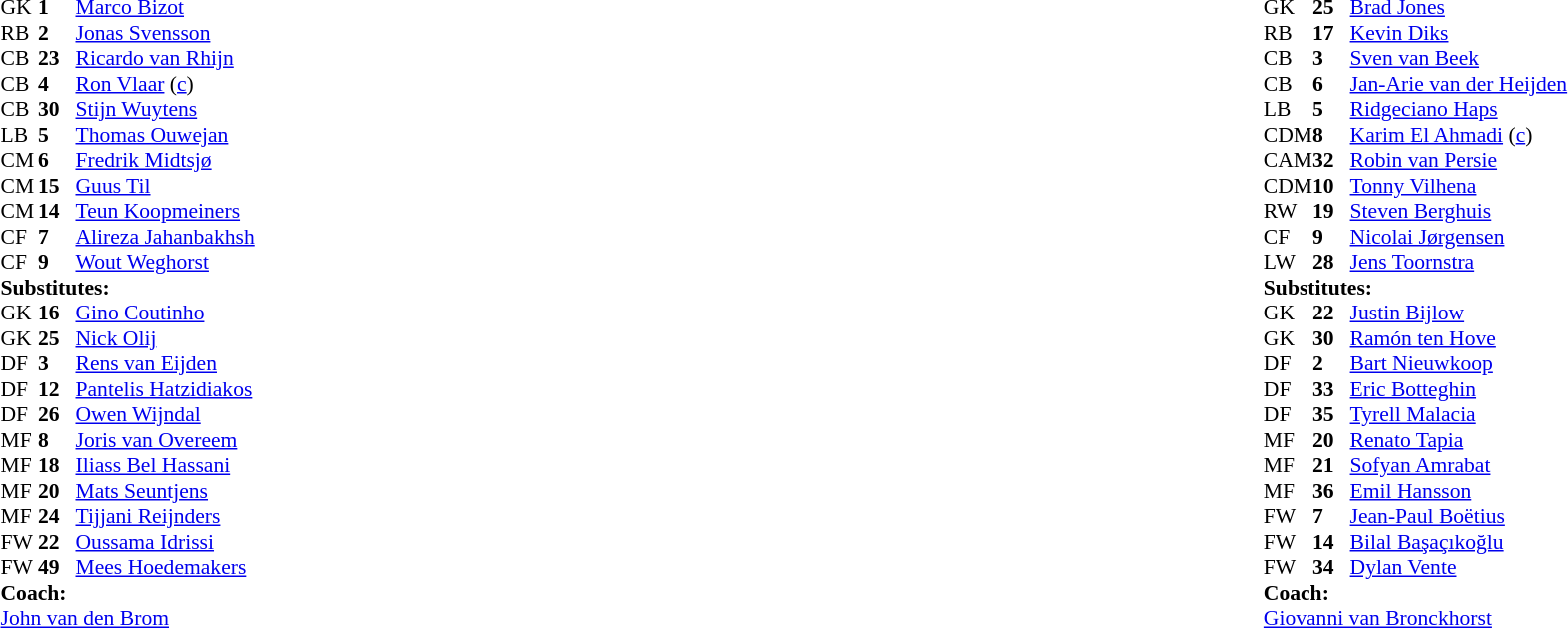<table width="100%">
<tr>
<td valign="top" width="40%"><br><table style="font-size: 90%" cellspacing="0" cellpadding="0">
<tr>
<td colspan="4"></td>
</tr>
<tr>
<th width="25"></th>
<th width="25"></th>
</tr>
<tr>
<td>GK</td>
<td><strong>1</strong></td>
<td> <a href='#'>Marco Bizot</a></td>
</tr>
<tr>
<td>RB</td>
<td><strong>2</strong></td>
<td> <a href='#'>Jonas Svensson</a></td>
</tr>
<tr>
<td>CB</td>
<td><strong>23</strong></td>
<td> <a href='#'>Ricardo van Rhijn</a></td>
<td></td>
</tr>
<tr>
<td>CB</td>
<td><strong>4</strong></td>
<td> <a href='#'>Ron Vlaar</a> (<a href='#'>c</a>)</td>
</tr>
<tr>
<td>CB</td>
<td><strong>30</strong></td>
<td> <a href='#'>Stijn Wuytens</a></td>
<td></td>
</tr>
<tr>
<td>LB</td>
<td><strong>5</strong></td>
<td> <a href='#'>Thomas Ouwejan</a></td>
</tr>
<tr>
<td>CM</td>
<td><strong>6</strong></td>
<td> <a href='#'>Fredrik Midtsjø</a></td>
<td> </td>
</tr>
<tr>
<td>CM</td>
<td><strong>15</strong></td>
<td> <a href='#'>Guus Til</a></td>
</tr>
<tr>
<td>CM</td>
<td><strong>14</strong></td>
<td> <a href='#'>Teun Koopmeiners</a></td>
<td></td>
</tr>
<tr>
<td>CF</td>
<td><strong>7</strong></td>
<td> <a href='#'>Alireza Jahanbakhsh</a></td>
<td></td>
</tr>
<tr>
<td>CF</td>
<td><strong>9</strong></td>
<td> <a href='#'>Wout Weghorst</a></td>
<td></td>
</tr>
<tr>
<td colspan=3><strong>Substitutes:</strong></td>
</tr>
<tr>
<td>GK</td>
<td><strong>16</strong></td>
<td> <a href='#'>Gino Coutinho</a></td>
</tr>
<tr>
<td>GK</td>
<td><strong>25</strong></td>
<td> <a href='#'>Nick Olij</a></td>
</tr>
<tr>
<td>DF</td>
<td><strong>3</strong></td>
<td> <a href='#'>Rens van Eijden</a></td>
</tr>
<tr>
<td>DF</td>
<td><strong>12</strong></td>
<td> <a href='#'>Pantelis Hatzidiakos</a></td>
</tr>
<tr>
<td>DF</td>
<td><strong>26</strong></td>
<td> <a href='#'>Owen Wijndal</a></td>
</tr>
<tr>
<td>MF</td>
<td><strong>8</strong></td>
<td> <a href='#'>Joris van Overeem</a></td>
</tr>
<tr>
<td>MF</td>
<td><strong>18</strong></td>
<td> <a href='#'>Iliass Bel Hassani</a></td>
<td></td>
</tr>
<tr>
<td>MF</td>
<td><strong>20</strong></td>
<td> <a href='#'>Mats Seuntjens</a></td>
<td></td>
</tr>
<tr>
<td>MF</td>
<td><strong>24</strong></td>
<td> <a href='#'>Tijjani Reijnders</a></td>
</tr>
<tr>
<td>FW</td>
<td><strong>22</strong></td>
<td> <a href='#'>Oussama Idrissi</a></td>
<td></td>
</tr>
<tr>
<td>FW</td>
<td><strong>49</strong></td>
<td> <a href='#'>Mees Hoedemakers</a></td>
</tr>
<tr>
<td colspan=3><strong>Coach:</strong></td>
</tr>
<tr>
<td colspan=4> <a href='#'>John van den Brom</a></td>
</tr>
</table>
</td>
<td valign="top"></td>
<td valign="top" width="50%"><br><table cellspacing="0" cellpadding="0" style="font-size:90%; margin:auto">
<tr>
<th width=25></th>
<th width=25></th>
</tr>
<tr>
<td>GK</td>
<td><strong>25</strong></td>
<td> <a href='#'>Brad Jones</a></td>
</tr>
<tr>
<td>RB</td>
<td><strong>17</strong></td>
<td> <a href='#'>Kevin Diks</a></td>
<td></td>
</tr>
<tr>
<td>CB</td>
<td><strong>3</strong></td>
<td> <a href='#'>Sven van Beek</a></td>
</tr>
<tr>
<td>CB</td>
<td><strong>6</strong></td>
<td> <a href='#'>Jan-Arie van der Heijden</a></td>
</tr>
<tr>
<td>LB</td>
<td><strong>5</strong></td>
<td> <a href='#'>Ridgeciano Haps</a></td>
</tr>
<tr>
<td>CDM</td>
<td><strong>8</strong></td>
<td> <a href='#'>Karim El Ahmadi</a> (<a href='#'>c</a>)</td>
<td></td>
</tr>
<tr>
<td>CAM</td>
<td><strong>32</strong></td>
<td> <a href='#'>Robin van Persie</a></td>
<td></td>
</tr>
<tr>
<td>CDM</td>
<td><strong>10</strong></td>
<td> <a href='#'>Tonny Vilhena</a></td>
</tr>
<tr>
<td>RW</td>
<td><strong>19</strong></td>
<td> <a href='#'>Steven Berghuis</a></td>
<td></td>
</tr>
<tr>
<td>CF</td>
<td><strong>9</strong></td>
<td> <a href='#'>Nicolai Jørgensen</a></td>
</tr>
<tr>
<td>LW</td>
<td><strong>28</strong></td>
<td> <a href='#'>Jens Toornstra</a></td>
</tr>
<tr>
<td colspan=3><strong> Substitutes:</strong></td>
</tr>
<tr>
<td>GK</td>
<td><strong>22</strong></td>
<td> <a href='#'>Justin Bijlow</a></td>
</tr>
<tr>
<td>GK</td>
<td><strong>30</strong></td>
<td> <a href='#'>Ramón ten Hove</a></td>
</tr>
<tr>
<td>DF</td>
<td><strong>2</strong></td>
<td> <a href='#'>Bart Nieuwkoop</a></td>
</tr>
<tr>
<td>DF</td>
<td><strong>33</strong></td>
<td><a href='#'>Eric Botteghin</a></td>
<td></td>
</tr>
<tr>
<td>DF</td>
<td><strong>35</strong></td>
<td><a href='#'>Tyrell Malacia</a></td>
</tr>
<tr>
<td>MF</td>
<td><strong>20</strong></td>
<td> <a href='#'>Renato Tapia</a></td>
</tr>
<tr>
<td>MF</td>
<td><strong>21</strong></td>
<td> <a href='#'>Sofyan Amrabat</a></td>
</tr>
<tr>
<td>MF</td>
<td><strong>36</strong></td>
<td><a href='#'>Emil Hansson</a></td>
</tr>
<tr>
<td>FW</td>
<td><strong>7</strong></td>
<td> <a href='#'>Jean-Paul Boëtius</a></td>
<td> </td>
</tr>
<tr>
<td>FW</td>
<td><strong>14</strong></td>
<td>  <a href='#'>Bilal Başaçıkoğlu</a></td>
</tr>
<tr>
<td>FW</td>
<td><strong>34</strong></td>
<td> <a href='#'>Dylan Vente</a></td>
</tr>
<tr>
<td colspan=3><strong>Coach:</strong></td>
</tr>
<tr>
<td colspan=4> <a href='#'>Giovanni van Bronckhorst</a></td>
</tr>
</table>
</td>
</tr>
</table>
